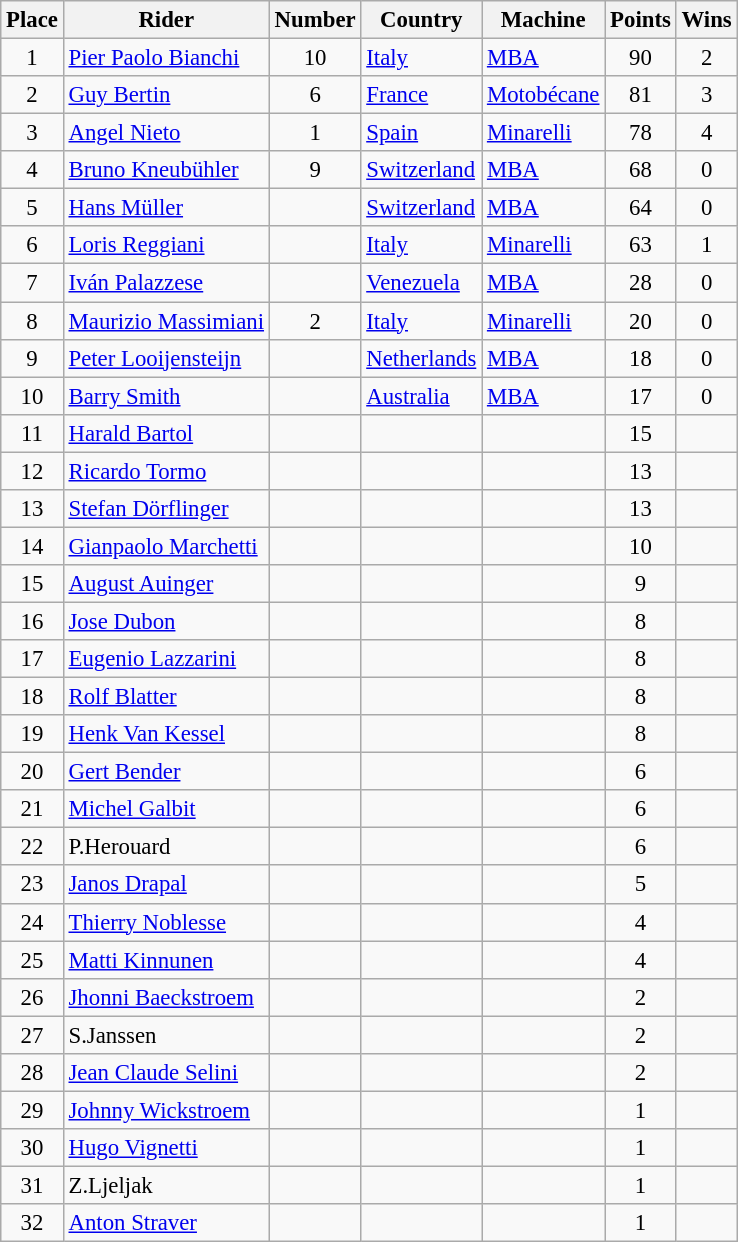<table class="wikitable" style="font-size: 95%;">
<tr>
<th>Place</th>
<th>Rider</th>
<th>Number</th>
<th>Country</th>
<th>Machine</th>
<th>Points</th>
<th>Wins</th>
</tr>
<tr>
<td style="text-align:center;">1</td>
<td> <a href='#'>Pier Paolo Bianchi</a></td>
<td style="text-align:center;">10</td>
<td><a href='#'>Italy</a></td>
<td><a href='#'>MBA</a></td>
<td style="text-align:center;">90</td>
<td style="text-align:center;">2</td>
</tr>
<tr>
<td style="text-align:center;">2</td>
<td> <a href='#'>Guy Bertin</a></td>
<td style="text-align:center;">6</td>
<td><a href='#'>France</a></td>
<td><a href='#'>Motobécane</a></td>
<td style="text-align:center;">81</td>
<td style="text-align:center;">3</td>
</tr>
<tr>
<td style="text-align:center;">3</td>
<td> <a href='#'>Angel Nieto</a></td>
<td style="text-align:center;">1</td>
<td><a href='#'>Spain</a></td>
<td><a href='#'>Minarelli</a></td>
<td style="text-align:center;">78</td>
<td style="text-align:center;">4</td>
</tr>
<tr>
<td style="text-align:center;">4</td>
<td> <a href='#'>Bruno Kneubühler</a></td>
<td style="text-align:center;">9</td>
<td><a href='#'>Switzerland</a></td>
<td><a href='#'>MBA</a></td>
<td style="text-align:center;">68</td>
<td style="text-align:center;">0</td>
</tr>
<tr>
<td style="text-align:center;">5</td>
<td> <a href='#'>Hans Müller</a></td>
<td></td>
<td><a href='#'>Switzerland</a></td>
<td><a href='#'>MBA</a></td>
<td style="text-align:center;">64</td>
<td style="text-align:center;">0</td>
</tr>
<tr>
<td style="text-align:center;">6</td>
<td> <a href='#'>Loris Reggiani</a></td>
<td></td>
<td><a href='#'>Italy</a></td>
<td><a href='#'>Minarelli</a></td>
<td style="text-align:center;">63</td>
<td style="text-align:center;">1</td>
</tr>
<tr>
<td style="text-align:center;">7</td>
<td> <a href='#'>Iván Palazzese</a></td>
<td></td>
<td><a href='#'>Venezuela</a></td>
<td><a href='#'>MBA</a></td>
<td style="text-align:center;">28</td>
<td style="text-align:center;">0</td>
</tr>
<tr>
<td style="text-align:center;">8</td>
<td> <a href='#'>Maurizio Massimiani</a></td>
<td style="text-align:center;">2</td>
<td><a href='#'>Italy</a></td>
<td><a href='#'>Minarelli</a></td>
<td style="text-align:center;">20</td>
<td style="text-align:center;">0</td>
</tr>
<tr>
<td style="text-align:center;">9</td>
<td> <a href='#'>Peter Looijensteijn</a></td>
<td></td>
<td><a href='#'>Netherlands</a></td>
<td><a href='#'>MBA</a></td>
<td style="text-align:center;">18</td>
<td style="text-align:center;">0</td>
</tr>
<tr>
<td style="text-align:center;">10</td>
<td> <a href='#'>Barry Smith</a></td>
<td></td>
<td><a href='#'>Australia</a></td>
<td><a href='#'>MBA</a></td>
<td style="text-align:center;">17</td>
<td style="text-align:center;">0</td>
</tr>
<tr>
<td style="text-align:center;">11</td>
<td><a href='#'>Harald Bartol</a></td>
<td style="text-align:center;"></td>
<td></td>
<td></td>
<td style="text-align:center;">15</td>
<td style="text-align:center;"></td>
</tr>
<tr>
<td style="text-align:center;">12</td>
<td><a href='#'>Ricardo Tormo</a></td>
<td style="text-align:center;"></td>
<td></td>
<td></td>
<td style="text-align:center;">13</td>
<td style="text-align:center;"></td>
</tr>
<tr>
<td style="text-align:center;">13</td>
<td><a href='#'>Stefan Dörflinger</a></td>
<td style="text-align:center;"></td>
<td></td>
<td></td>
<td style="text-align:center;">13</td>
<td style="text-align:center;"></td>
</tr>
<tr>
<td style="text-align:center;">14</td>
<td><a href='#'>Gianpaolo Marchetti</a></td>
<td style="text-align:center;"></td>
<td></td>
<td></td>
<td style="text-align:center;">10</td>
<td style="text-align:center;"></td>
</tr>
<tr>
<td style="text-align:center;">15</td>
<td><a href='#'>August Auinger</a></td>
<td style="text-align:center;"></td>
<td></td>
<td></td>
<td style="text-align:center;">9</td>
<td style="text-align:center;"></td>
</tr>
<tr>
<td style="text-align:center;">16</td>
<td><a href='#'>Jose Dubon</a></td>
<td style="text-align:center;"></td>
<td></td>
<td></td>
<td style="text-align:center;">8</td>
<td style="text-align:center;"></td>
</tr>
<tr>
<td style="text-align:center;">17</td>
<td><a href='#'>Eugenio Lazzarini</a></td>
<td style="text-align:center;"></td>
<td></td>
<td></td>
<td style="text-align:center;">8</td>
<td style="text-align:center;"></td>
</tr>
<tr>
<td style="text-align:center;">18</td>
<td><a href='#'>Rolf Blatter</a></td>
<td style="text-align:center;"></td>
<td></td>
<td></td>
<td style="text-align:center;">8</td>
<td style="text-align:center;"></td>
</tr>
<tr>
<td style="text-align:center;">19</td>
<td><a href='#'>Henk Van Kessel</a></td>
<td style="text-align:center;"></td>
<td></td>
<td></td>
<td style="text-align:center;">8</td>
<td style="text-align:center;"></td>
</tr>
<tr>
<td style="text-align:center;">20</td>
<td><a href='#'>Gert Bender</a></td>
<td style="text-align:center;"></td>
<td></td>
<td></td>
<td style="text-align:center;">6</td>
<td style="text-align:center;"></td>
</tr>
<tr>
<td style="text-align:center;">21</td>
<td><a href='#'>Michel Galbit</a></td>
<td style="text-align:center;"></td>
<td></td>
<td></td>
<td style="text-align:center;">6</td>
<td style="text-align:center;"></td>
</tr>
<tr>
<td style="text-align:center;">22</td>
<td>P.Herouard</td>
<td style="text-align:center;"></td>
<td></td>
<td></td>
<td style="text-align:center;">6</td>
<td style="text-align:center;"></td>
</tr>
<tr>
<td style="text-align:center;">23</td>
<td><a href='#'>Janos Drapal</a></td>
<td style="text-align:center;"></td>
<td></td>
<td></td>
<td style="text-align:center;">5</td>
<td style="text-align:center;"></td>
</tr>
<tr>
<td style="text-align:center;">24</td>
<td><a href='#'>Thierry Noblesse</a></td>
<td style="text-align:center;"></td>
<td></td>
<td></td>
<td style="text-align:center;">4</td>
<td style="text-align:center;"></td>
</tr>
<tr>
<td style="text-align:center;">25</td>
<td><a href='#'>Matti Kinnunen</a></td>
<td style="text-align:center;"></td>
<td></td>
<td></td>
<td style="text-align:center;">4</td>
<td style="text-align:center;"></td>
</tr>
<tr>
<td style="text-align:center;">26</td>
<td><a href='#'>Jhonni Baeckstroem</a></td>
<td style="text-align:center;"></td>
<td></td>
<td></td>
<td style="text-align:center;">2</td>
<td style="text-align:center;"></td>
</tr>
<tr>
<td style="text-align:center;">27</td>
<td>S.Janssen</td>
<td style="text-align:center;"></td>
<td></td>
<td></td>
<td style="text-align:center;">2</td>
<td style="text-align:center;"></td>
</tr>
<tr>
<td style="text-align:center;">28</td>
<td><a href='#'>Jean Claude Selini</a></td>
<td style="text-align:center;"></td>
<td></td>
<td></td>
<td style="text-align:center;">2</td>
<td style="text-align:center;"></td>
</tr>
<tr>
<td style="text-align:center;">29</td>
<td><a href='#'>Johnny Wickstroem</a></td>
<td style="text-align:center;"></td>
<td></td>
<td></td>
<td style="text-align:center;">1</td>
<td style="text-align:center;"></td>
</tr>
<tr>
<td style="text-align:center;">30</td>
<td><a href='#'>Hugo Vignetti</a></td>
<td style="text-align:center;"></td>
<td></td>
<td></td>
<td style="text-align:center;">1</td>
<td style="text-align:center;"></td>
</tr>
<tr>
<td style="text-align:center;">31</td>
<td>Z.Ljeljak</td>
<td style="text-align:center;"></td>
<td></td>
<td></td>
<td style="text-align:center;">1</td>
<td style="text-align:center;"></td>
</tr>
<tr>
<td style="text-align:center;">32</td>
<td><a href='#'>Anton Straver</a></td>
<td style="text-align:center;"></td>
<td></td>
<td></td>
<td style="text-align:center;">1</td>
<td style="text-align:center;"></td>
</tr>
</table>
